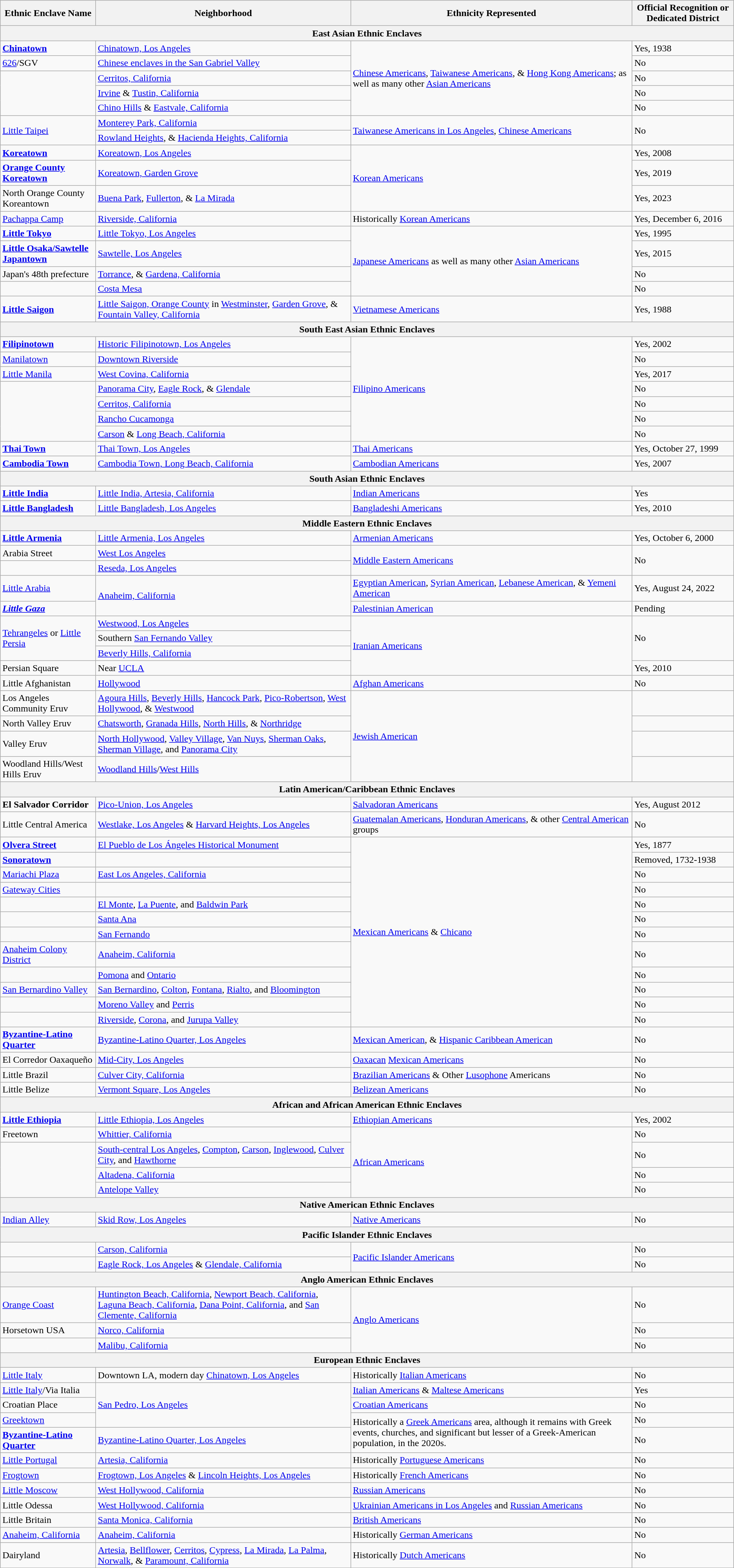<table class="wikitable">
<tr>
<th>Ethnic Enclave Name</th>
<th>Neighborhood</th>
<th>Ethnicity Represented</th>
<th>Official Recognition or Dedicated District</th>
</tr>
<tr>
<th colspan="4">East Asian Ethnic Enclaves</th>
</tr>
<tr>
<td><a href='#'><strong>Chinatown</strong></a></td>
<td><a href='#'>Chinatown, Los Angeles</a></td>
<td rowspan="5"><a href='#'>Chinese Americans</a>, <a href='#'>Taiwanese Americans</a>, & <a href='#'>Hong Kong Americans</a>; as well as many other <a href='#'>Asian Americans</a></td>
<td>Yes, 1938</td>
</tr>
<tr>
<td><a href='#'>626</a>/SGV</td>
<td><a href='#'>Chinese enclaves in the San Gabriel Valley</a></td>
<td>No</td>
</tr>
<tr>
<td rowspan="3"></td>
<td><a href='#'>Cerritos, California</a></td>
<td>No</td>
</tr>
<tr>
<td><a href='#'>Irvine</a> & <a href='#'>Tustin, California</a></td>
<td>No</td>
</tr>
<tr>
<td><a href='#'>Chino Hills</a> & <a href='#'>Eastvale, California</a></td>
<td>No</td>
</tr>
<tr>
<td rowspan="2"><a href='#'>Little Taipei</a></td>
<td><a href='#'>Monterey Park, California</a></td>
<td rowspan="2"><a href='#'>Taiwanese Americans in Los Angeles</a>, <a href='#'>Chinese Americans</a></td>
<td rowspan="2">No</td>
</tr>
<tr>
<td><a href='#'>Rowland Heights</a>, & <a href='#'>Hacienda Heights, California</a></td>
</tr>
<tr>
<td><strong><a href='#'>Koreatown</a></strong></td>
<td><a href='#'>Koreatown, Los Angeles</a></td>
<td rowspan="3"><a href='#'>Korean Americans</a></td>
<td>Yes, 2008</td>
</tr>
<tr>
<td><a href='#'><strong>Orange County Koreatown</strong></a></td>
<td><a href='#'>Koreatown, Garden Grove</a></td>
<td>Yes, 2019</td>
</tr>
<tr>
<td>North Orange County Koreantown</td>
<td><a href='#'>Buena Park</a>, <a href='#'>Fullerton</a>, & <a href='#'>La Mirada</a></td>
<td>Yes, 2023 </td>
</tr>
<tr>
<td><a href='#'>Pachappa Camp</a></td>
<td><a href='#'>Riverside, California</a></td>
<td>Historically <a href='#'>Korean Americans</a></td>
<td>Yes, December 6, 2016</td>
</tr>
<tr>
<td><a href='#'><strong>Little Tokyo</strong></a></td>
<td><a href='#'>Little Tokyo, Los Angeles</a></td>
<td rowspan="4"><a href='#'>Japanese Americans</a> as well as many other <a href='#'>Asian Americans</a></td>
<td>Yes, 1995</td>
</tr>
<tr>
<td><strong><a href='#'>Little Osaka/Sawtelle Japantown</a></strong></td>
<td><a href='#'>Sawtelle, Los Angeles</a></td>
<td>Yes,  2015</td>
</tr>
<tr>
<td>Japan's 48th prefecture</td>
<td><a href='#'>Torrance</a>, & <a href='#'>Gardena, California</a></td>
<td>No</td>
</tr>
<tr>
<td></td>
<td><a href='#'>Costa Mesa</a></td>
<td>No</td>
</tr>
<tr>
<td rowspan="1"><strong><a href='#'>Little Saigon</a></strong></td>
<td><a href='#'>Little Saigon, Orange County</a> in <a href='#'>Westminster</a>, <a href='#'>Garden Grove</a>, & <a href='#'>Fountain Valley, California</a></td>
<td rowspan="1"><a href='#'>Vietnamese Americans</a></td>
<td>Yes, 1988</td>
</tr>
<tr>
<th colspan="4">South East Asian Ethnic Enclaves</th>
</tr>
<tr>
<td><strong><a href='#'>Filipinotown</a></strong></td>
<td><a href='#'>Historic Filipinotown, Los Angeles</a></td>
<td rowspan="7"><a href='#'>Filipino Americans</a></td>
<td>Yes, 2002</td>
</tr>
<tr>
<td><a href='#'>Manilatown</a></td>
<td><a href='#'>Downtown Riverside</a></td>
<td>No</td>
</tr>
<tr>
<td><a href='#'>Little Manila</a></td>
<td><a href='#'>West Covina, California</a></td>
<td>Yes, 2017 </td>
</tr>
<tr>
<td rowspan="4"></td>
<td><a href='#'>Panorama City</a>, <a href='#'>Eagle Rock</a>, & <a href='#'>Glendale</a></td>
<td>No</td>
</tr>
<tr>
<td><a href='#'>Cerritos, California</a></td>
<td>No</td>
</tr>
<tr>
<td><a href='#'>Rancho Cucamonga</a></td>
<td>No</td>
</tr>
<tr>
<td><a href='#'>Carson</a> & <a href='#'>Long Beach, California</a></td>
<td>No</td>
</tr>
<tr>
<td><a href='#'><strong>Thai Town</strong></a></td>
<td><a href='#'>Thai Town, Los Angeles</a></td>
<td><a href='#'>Thai Americans</a></td>
<td>Yes, October 27, 1999</td>
</tr>
<tr>
<td><a href='#'><strong>Cambodia Town</strong></a></td>
<td><a href='#'>Cambodia Town, Long Beach, California</a></td>
<td><a href='#'>Cambodian Americans</a></td>
<td>Yes, 2007</td>
</tr>
<tr>
<th colspan="4">South Asian Ethnic Enclaves</th>
</tr>
<tr>
<td><strong><a href='#'>Little India</a></strong></td>
<td><a href='#'>Little India, Artesia, California</a></td>
<td><a href='#'>Indian Americans</a></td>
<td>Yes</td>
</tr>
<tr>
<td><a href='#'><strong>Little Bangladesh</strong></a></td>
<td><a href='#'>Little Bangladesh, Los Angeles</a></td>
<td><a href='#'>Bangladeshi Americans</a></td>
<td>Yes, 2010</td>
</tr>
<tr>
<th colspan="4">Middle Eastern Ethnic Enclaves</th>
</tr>
<tr>
<td><a href='#'><strong>Little Armenia</strong></a></td>
<td><a href='#'>Little Armenia, Los Angeles</a></td>
<td><a href='#'>Armenian Americans</a></td>
<td>Yes, October 6, 2000</td>
</tr>
<tr>
<td>Arabia Street</td>
<td><a href='#'>West Los Angeles</a></td>
<td rowspan="2"><a href='#'>Middle Eastern Americans</a></td>
<td rowspan="2">No</td>
</tr>
<tr>
<td></td>
<td><a href='#'>Reseda, Los Angeles</a></td>
</tr>
<tr>
<td><a href='#'>Little Arabia</a></td>
<td rowspan="2"><a href='#'>Anaheim, California</a></td>
<td><a href='#'>Egyptian American</a>, <a href='#'>Syrian American</a>, <a href='#'>Lebanese American</a>, & <a href='#'>Yemeni American</a></td>
<td>Yes, August 24, 2022</td>
</tr>
<tr>
<td><strong><em><a href='#'>Little Gaza</a></em></strong></td>
<td><a href='#'>Palestinian American</a></td>
<td>Pending</td>
</tr>
<tr>
<td rowspan="3"><a href='#'>Tehrangeles</a> or <a href='#'>Little Persia</a></td>
<td><a href='#'>Westwood, Los Angeles</a></td>
<td rowspan="4"><a href='#'>Iranian Americans</a></td>
<td rowspan="3">No</td>
</tr>
<tr>
<td>Southern <a href='#'>San Fernando Valley</a></td>
</tr>
<tr>
<td><a href='#'>Beverly Hills, California</a></td>
</tr>
<tr>
<td>Persian Square</td>
<td>Near <a href='#'>UCLA</a></td>
<td>Yes, 2010</td>
</tr>
<tr>
<td>Little Afghanistan</td>
<td><a href='#'>Hollywood</a></td>
<td><a href='#'>Afghan Americans</a></td>
<td>No</td>
</tr>
<tr>
<td>Los Angeles Community Eruv</td>
<td><a href='#'>Agoura Hills</a>, <a href='#'>Beverly Hills</a>, <a href='#'>Hancock Park</a>, <a href='#'>Pico-Robertson</a>, <a href='#'>West Hollywood</a>, & <a href='#'>Westwood</a></td>
<td rowspan="4"><a href='#'>Jewish American</a></td>
<td></td>
</tr>
<tr>
<td>North Valley Eruv</td>
<td><a href='#'>Chatsworth</a>, <a href='#'>Granada Hills</a>, <a href='#'>North Hills</a>, & <a href='#'>Northridge</a></td>
<td></td>
</tr>
<tr>
<td>Valley Eruv</td>
<td><a href='#'>North Hollywood</a>, <a href='#'>Valley Village</a>, <a href='#'>Van Nuys</a>, <a href='#'>Sherman Oaks</a>, <a href='#'>Sherman Village</a>, and <a href='#'>Panorama City</a></td>
<td></td>
</tr>
<tr>
<td>Woodland Hills/West Hills Eruv</td>
<td><a href='#'>Woodland Hills</a>/<a href='#'>West Hills</a></td>
<td></td>
</tr>
<tr>
<th colspan="4">Latin American/Caribbean Ethnic Enclaves</th>
</tr>
<tr>
<td rowspan="2"><strong>El Salvador Corridor</strong></td>
<td rowspan="2"><a href='#'>Pico-Union, Los Angeles</a></td>
<td><a href='#'>Salvadoran Americans</a></td>
<td>Yes, August 2012</td>
</tr>
<tr>
<td rowspan="2"><a href='#'>Guatemalan Americans</a>, <a href='#'>Honduran Americans</a>, & other <a href='#'>Central American</a> groups</td>
<td rowspan="2">No</td>
</tr>
<tr>
<td>Little Central America</td>
<td><a href='#'>Westlake, Los Angeles</a> & <a href='#'>Harvard Heights, Los Angeles</a></td>
</tr>
<tr>
<td><strong><a href='#'>Olvera Street</a></strong></td>
<td><a href='#'>El Pueblo de Los Ángeles Historical Monument</a></td>
<td rowspan="12"><a href='#'>Mexican Americans</a> & <a href='#'>Chicano</a></td>
<td>Yes, 1877</td>
</tr>
<tr>
<td><strong><a href='#'>Sonoratown</a></strong></td>
<td></td>
<td>Removed, 1732-1938</td>
</tr>
<tr>
<td><a href='#'>Mariachi Plaza</a></td>
<td><a href='#'>East Los Angeles, California</a></td>
<td>No</td>
</tr>
<tr>
<td><a href='#'>Gateway Cities</a></td>
<td></td>
<td>No</td>
</tr>
<tr>
<td></td>
<td><a href='#'>El Monte</a>, <a href='#'>La Puente</a>, and <a href='#'>Baldwin Park</a></td>
<td>No</td>
</tr>
<tr>
<td></td>
<td><a href='#'>Santa Ana</a></td>
<td>No</td>
</tr>
<tr>
<td></td>
<td><a href='#'>San Fernando</a></td>
<td>No</td>
</tr>
<tr>
<td><a href='#'>Anaheim Colony District</a></td>
<td><a href='#'>Anaheim, California</a></td>
<td>No</td>
</tr>
<tr>
<td></td>
<td><a href='#'>Pomona</a> and <a href='#'>Ontario</a></td>
<td>No</td>
</tr>
<tr>
<td><a href='#'>San Bernardino Valley</a></td>
<td><a href='#'>San Bernardino</a>, <a href='#'>Colton</a>, <a href='#'>Fontana</a>, <a href='#'>Rialto</a>, and <a href='#'>Bloomington</a></td>
<td>No</td>
</tr>
<tr>
<td></td>
<td><a href='#'>Moreno Valley</a> and <a href='#'>Perris</a></td>
<td>No</td>
</tr>
<tr>
<td></td>
<td><a href='#'>Riverside</a>, <a href='#'>Corona</a>, and <a href='#'>Jurupa Valley</a></td>
<td>No</td>
</tr>
<tr>
<td><strong><a href='#'>Byzantine-Latino Quarter</a></strong></td>
<td><a href='#'>Byzantine-Latino Quarter, Los Angeles</a></td>
<td><a href='#'>Mexican American</a>, & <a href='#'>Hispanic Caribbean American</a></td>
<td>No</td>
</tr>
<tr>
<td>El Corredor Oaxaqueño</td>
<td><a href='#'>Mid-City, Los Angeles</a></td>
<td><a href='#'>Oaxacan</a> <a href='#'>Mexican Americans</a></td>
<td>No</td>
</tr>
<tr>
<td>Little Brazil</td>
<td><a href='#'>Culver City, California</a></td>
<td><a href='#'>Brazilian Americans</a> & Other <a href='#'>Lusophone</a> Americans</td>
<td>No</td>
</tr>
<tr>
<td>Little Belize</td>
<td><a href='#'>Vermont Square, Los Angeles</a></td>
<td><a href='#'>Belizean Americans</a></td>
<td>No</td>
</tr>
<tr>
<th colspan="4">African and African American Ethnic Enclaves</th>
</tr>
<tr>
<td><a href='#'><strong>Little Ethiopia</strong></a></td>
<td><a href='#'>Little Ethiopia, Los Angeles</a></td>
<td><a href='#'>Ethiopian Americans</a></td>
<td>Yes, 2002</td>
</tr>
<tr>
<td>Freetown</td>
<td><a href='#'>Whittier, California</a></td>
<td rowspan="4"><a href='#'>African Americans</a></td>
<td>No</td>
</tr>
<tr>
<td rowspan="3"></td>
<td><a href='#'>South-central Los Angeles</a>, <a href='#'>Compton</a>, <a href='#'>Carson</a>, <a href='#'>Inglewood</a>, <a href='#'>Culver City</a>, and <a href='#'>Hawthorne</a></td>
<td>No</td>
</tr>
<tr>
<td><a href='#'>Altadena, California</a></td>
<td>No</td>
</tr>
<tr>
<td><a href='#'>Antelope Valley</a></td>
<td>No</td>
</tr>
<tr>
<th colspan="4">Native American Ethnic Enclaves</th>
</tr>
<tr>
<td><a href='#'>Indian Alley</a></td>
<td><a href='#'>Skid Row, Los Angeles</a></td>
<td><a href='#'>Native Americans</a></td>
<td>No</td>
</tr>
<tr>
<th colspan="4">Pacific Islander Ethnic Enclaves</th>
</tr>
<tr>
<td></td>
<td><a href='#'>Carson, California</a></td>
<td rowspan="2"><a href='#'>Pacific Islander Americans</a></td>
<td>No</td>
</tr>
<tr>
<td></td>
<td><a href='#'>Eagle Rock, Los Angeles</a> & <a href='#'>Glendale, California</a></td>
<td>No</td>
</tr>
<tr>
<th colspan="4">Anglo American Ethnic Enclaves</th>
</tr>
<tr>
<td><a href='#'>Orange Coast</a></td>
<td><a href='#'>Huntington Beach, California</a>, <a href='#'>Newport Beach, California</a>, <a href='#'>Laguna Beach, California</a>, <a href='#'>Dana Point, California</a>, and <a href='#'>San Clemente, California</a></td>
<td rowspan="3"><a href='#'>Anglo Americans</a></td>
<td>No</td>
</tr>
<tr>
<td>Horsetown USA</td>
<td><a href='#'>Norco, California</a></td>
<td>No</td>
</tr>
<tr>
<td></td>
<td><a href='#'>Malibu, California</a></td>
<td>No</td>
</tr>
<tr>
<th colspan="4">European Ethnic Enclaves</th>
</tr>
<tr>
<td><a href='#'>Little Italy</a></td>
<td>Downtown LA, modern day <a href='#'>Chinatown, Los Angeles</a></td>
<td rowspan="1">Historically <a href='#'>Italian Americans</a></td>
<td>No</td>
</tr>
<tr>
<td><a href='#'>Little Italy</a>/Via Italia</td>
<td rowspan="3"><a href='#'>San Pedro, Los Angeles</a></td>
<td><a href='#'>Italian Americans</a> & <a href='#'>Maltese Americans</a></td>
<td>Yes</td>
</tr>
<tr>
<td>Croatian Place</td>
<td><a href='#'>Croatian Americans</a></td>
<td>No</td>
</tr>
<tr>
<td><a href='#'>Greektown</a></td>
<td rowspan="2">Historically a <a href='#'>Greek Americans</a> area, although it remains with Greek events, churches, and significant but lesser of a Greek-American population, in the 2020s.</td>
<td>No</td>
</tr>
<tr>
<td><strong><a href='#'>Byzantine-Latino Quarter</a></strong></td>
<td><a href='#'>Byzantine-Latino Quarter, Los Angeles</a></td>
<td>No</td>
</tr>
<tr>
<td><a href='#'>Little Portugal</a></td>
<td><a href='#'>Artesia, California</a></td>
<td>Historically <a href='#'>Portuguese Americans</a></td>
<td>No</td>
</tr>
<tr>
<td><a href='#'>Frogtown</a></td>
<td><a href='#'>Frogtown, Los Angeles</a> & <a href='#'>Lincoln Heights, Los Angeles</a></td>
<td>Historically <a href='#'>French Americans</a></td>
<td>No</td>
</tr>
<tr>
<td><a href='#'>Little Moscow</a></td>
<td><a href='#'>West Hollywood, California</a></td>
<td><a href='#'>Russian Americans</a></td>
<td>No</td>
</tr>
<tr>
<td>Little Odessa</td>
<td><a href='#'>West Hollywood, California</a></td>
<td><a href='#'>Ukrainian Americans in Los Angeles</a> and <a href='#'>Russian Americans</a></td>
<td>No</td>
</tr>
<tr>
<td>Little Britain</td>
<td><a href='#'>Santa Monica, California</a></td>
<td><a href='#'>British Americans</a></td>
<td>No</td>
</tr>
<tr>
<td><a href='#'>Anaheim, California</a></td>
<td><a href='#'>Anaheim, California</a></td>
<td>Historically <a href='#'>German Americans</a></td>
<td>No</td>
</tr>
<tr>
<td>Dairyland</td>
<td><a href='#'>Artesia</a>, <a href='#'>Bellflower</a>, <a href='#'>Cerritos</a>, <a href='#'>Cypress</a>, <a href='#'>La Mirada</a>, <a href='#'>La Palma</a>, <a href='#'>Norwalk</a>, & <a href='#'>Paramount, California</a></td>
<td>Historically <a href='#'>Dutch Americans</a></td>
<td>No</td>
</tr>
</table>
